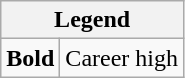<table class="wikitable mw-collapsible mw-collapsed">
<tr>
<th colspan="2">Legend</th>
</tr>
<tr>
<td><strong>Bold</strong></td>
<td>Career high</td>
</tr>
</table>
